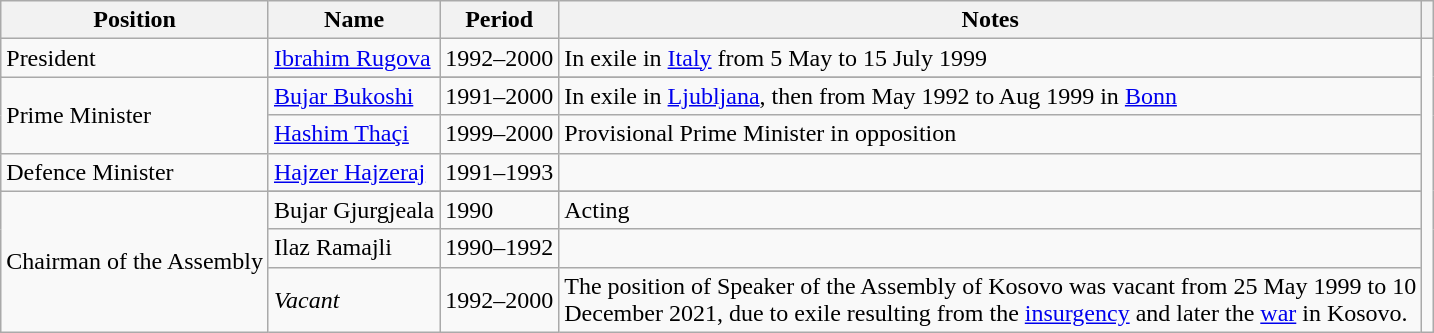<table class="wikitable">
<tr>
<th>Position</th>
<th>Name</th>
<th>Period</th>
<th>Notes</th>
<th></th>
</tr>
<tr>
<td>President</td>
<td><a href='#'>Ibrahim Rugova</a></td>
<td>1992–2000</td>
<td>In exile in <a href='#'>Italy</a> from 5 May to 15 July 1999</td>
<td align="center" rowspan="9"></td>
</tr>
<tr>
<td rowspan="3">Prime Minister</td>
</tr>
<tr>
<td><a href='#'>Bujar Bukoshi</a></td>
<td>1991–2000</td>
<td>In exile in <a href='#'>Ljubljana</a>, then from May 1992 to Aug 1999 in <a href='#'>Bonn</a></td>
</tr>
<tr>
<td><a href='#'>Hashim Thaçi</a></td>
<td>1999–2000</td>
<td>Provisional Prime Minister in opposition</td>
</tr>
<tr>
<td>Defence Minister</td>
<td><a href='#'>Hajzer Hajzeraj</a></td>
<td>1991–1993</td>
<td></td>
</tr>
<tr>
<td rowspan="4">Chairman of the Assembly</td>
</tr>
<tr>
<td>Bujar Gjurgjeala</td>
<td>1990</td>
<td>Acting</td>
</tr>
<tr>
<td>Ilaz Ramajli</td>
<td>1990–1992</td>
<td></td>
</tr>
<tr>
<td><em>Vacant</em></td>
<td>1992–2000</td>
<td>The position of Speaker of the Assembly of Kosovo was vacant from 25 May 1999 to 10<br>December 2021, due to exile resulting from the <a href='#'>insurgency</a> and later the <a href='#'>war</a> in Kosovo.</td>
</tr>
</table>
